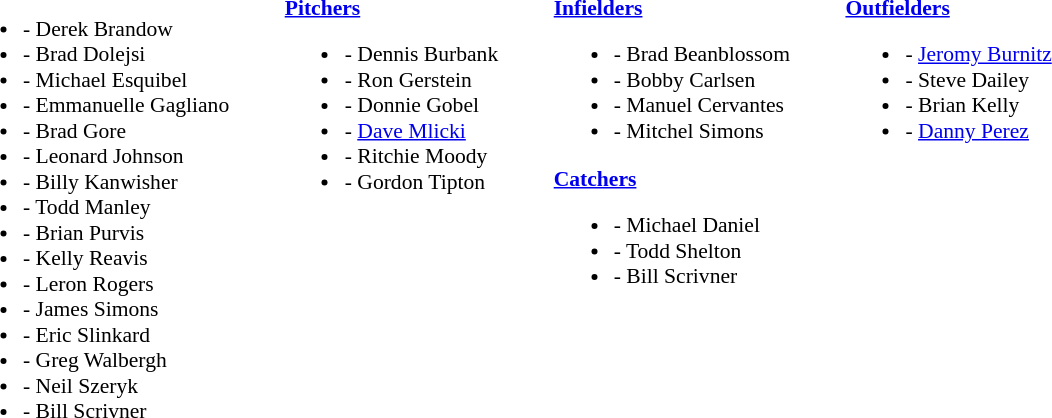<table class="toccolours" style="border-collapse:collapse; font-size:90%;">
<tr>
<td colspan="15" style=></td>
</tr>
<tr>
<td width="33"> </td>
<td valign="top"><br><ul><li>- Derek Brandow</li><li>- Brad Dolejsi</li><li>- Michael Esquibel</li><li>- Emmanuelle Gagliano</li><li>- Brad Gore</li><li>- Leonard Johnson</li><li>- Billy Kanwisher</li><li>- Todd Manley</li><li>- Brian Purvis</li><li>- Kelly Reavis</li><li>- Leron Rogers</li><li>- James Simons</li><li>- Eric Slinkard</li><li>- Greg Walbergh</li><li>- Neil Szeryk</li><li>- Bill Scrivner</li></ul></td>
<td width="33"> </td>
<td valign="top"><br><strong><a href='#'>Pitchers</a></strong><ul><li>- Dennis Burbank</li><li>- Ron Gerstein</li><li>- Donnie Gobel</li><li>- <a href='#'>Dave Mlicki</a></li><li>- Ritchie Moody</li><li>- Gordon Tipton</li></ul></td>
<td width="33"> </td>
<td valign="top"><br><strong><a href='#'>Infielders</a></strong><ul><li>- Brad Beanblossom</li><li>- Bobby Carlsen</li><li>- Manuel Cervantes</li><li>- Mitchel Simons</li></ul><strong><a href='#'>Catchers</a></strong><ul><li>- Michael Daniel</li><li>- Todd Shelton</li><li>- Bill Scrivner</li></ul></td>
<td width="33"> </td>
<td valign="top"><br><strong><a href='#'>Outfielders</a></strong><ul><li>- <a href='#'>Jeromy Burnitz</a></li><li>- Steve Dailey</li><li>- Brian Kelly</li><li>- <a href='#'>Danny Perez</a></li></ul></td>
</tr>
</table>
